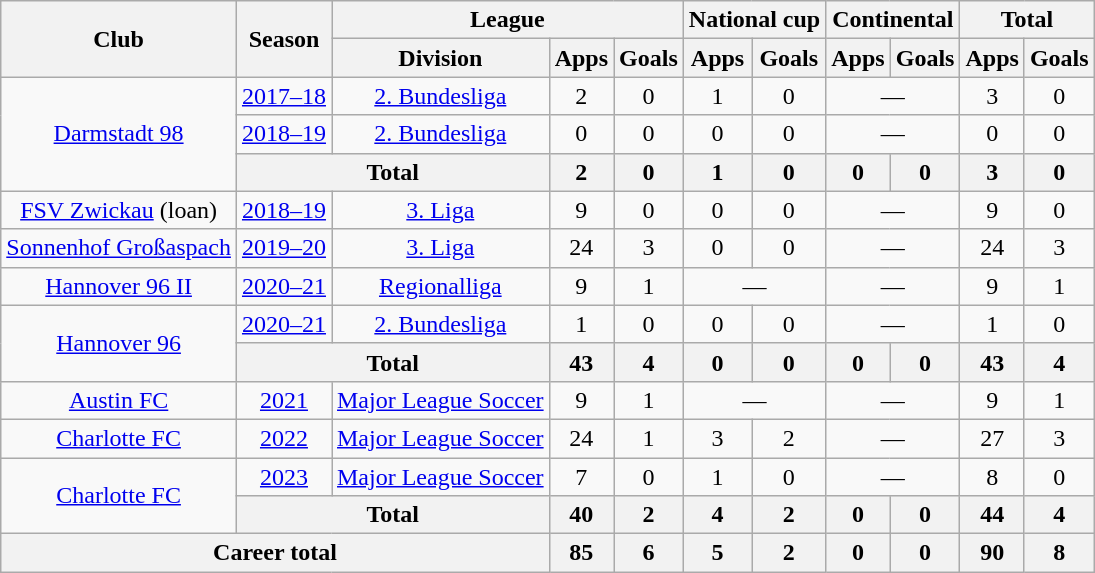<table class=wikitable style=text-align:center>
<tr>
<th rowspan=2>Club</th>
<th rowspan=2>Season</th>
<th colspan=3>League</th>
<th colspan=2>National cup</th>
<th colspan=2>Continental</th>
<th colspan=2>Total</th>
</tr>
<tr>
<th>Division</th>
<th>Apps</th>
<th>Goals</th>
<th>Apps</th>
<th>Goals</th>
<th>Apps</th>
<th>Goals</th>
<th>Apps</th>
<th>Goals</th>
</tr>
<tr>
<td rowspan=3><a href='#'>Darmstadt 98</a></td>
<td><a href='#'>2017–18</a></td>
<td><a href='#'>2. Bundesliga</a></td>
<td>2</td>
<td>0</td>
<td>1</td>
<td>0</td>
<td colspan=2>—</td>
<td>3</td>
<td>0</td>
</tr>
<tr>
<td><a href='#'>2018–19</a></td>
<td><a href='#'>2. Bundesliga</a></td>
<td>0</td>
<td>0</td>
<td>0</td>
<td>0</td>
<td colspan=2>—</td>
<td>0</td>
<td>0</td>
</tr>
<tr>
<th colspan=2>Total</th>
<th>2</th>
<th>0</th>
<th>1</th>
<th>0</th>
<th>0</th>
<th>0</th>
<th>3</th>
<th>0</th>
</tr>
<tr>
<td><a href='#'>FSV Zwickau</a> (loan)</td>
<td><a href='#'>2018–19</a></td>
<td><a href='#'>3. Liga</a></td>
<td>9</td>
<td>0</td>
<td>0</td>
<td>0</td>
<td colspan=2>—</td>
<td>9</td>
<td>0</td>
</tr>
<tr>
<td><a href='#'>Sonnenhof Großaspach</a></td>
<td><a href='#'>2019–20</a></td>
<td><a href='#'>3. Liga</a></td>
<td>24</td>
<td>3</td>
<td>0</td>
<td>0</td>
<td colspan=2>—</td>
<td>24</td>
<td>3</td>
</tr>
<tr>
<td><a href='#'>Hannover 96 II</a></td>
<td><a href='#'>2020–21</a></td>
<td><a href='#'>Regionalliga</a></td>
<td>9</td>
<td>1</td>
<td colspan=2>—</td>
<td colspan=2>—</td>
<td>9</td>
<td>1</td>
</tr>
<tr>
<td rowspan=2><a href='#'>Hannover 96</a></td>
<td><a href='#'>2020–21</a></td>
<td><a href='#'>2. Bundesliga</a></td>
<td>1</td>
<td>0</td>
<td>0</td>
<td>0</td>
<td colspan=2>—</td>
<td>1</td>
<td>0</td>
</tr>
<tr>
<th colspan=2>Total</th>
<th>43</th>
<th>4</th>
<th>0</th>
<th>0</th>
<th>0</th>
<th>0</th>
<th>43</th>
<th>4</th>
</tr>
<tr>
<td><a href='#'>Austin FC</a></td>
<td><a href='#'>2021</a></td>
<td><a href='#'>Major League Soccer</a></td>
<td>9</td>
<td>1</td>
<td colspan=2>—</td>
<td colspan=2>—</td>
<td>9</td>
<td>1</td>
</tr>
<tr>
<td><a href='#'>Charlotte FC</a></td>
<td><a href='#'>2022</a></td>
<td><a href='#'>Major League Soccer</a></td>
<td>24</td>
<td>1</td>
<td>3</td>
<td>2</td>
<td colspan=2>—</td>
<td>27</td>
<td>3</td>
</tr>
<tr>
<td rowspan=2><a href='#'>Charlotte FC</a></td>
<td><a href='#'>2023</a></td>
<td><a href='#'>Major League Soccer</a></td>
<td>7</td>
<td>0</td>
<td>1</td>
<td>0</td>
<td colspan=2>—</td>
<td>8</td>
<td>0</td>
</tr>
<tr>
<th colspan=2>Total</th>
<th>40</th>
<th>2</th>
<th>4</th>
<th>2</th>
<th>0</th>
<th>0</th>
<th>44</th>
<th>4</th>
</tr>
<tr>
<th colspan=3>Career total</th>
<th>85</th>
<th>6</th>
<th>5</th>
<th>2</th>
<th>0</th>
<th>0</th>
<th>90</th>
<th>8</th>
</tr>
</table>
